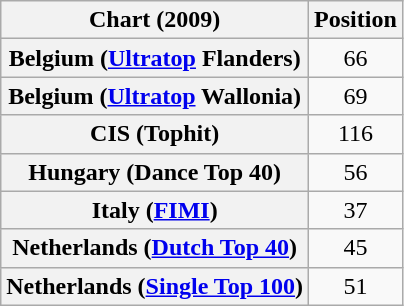<table class="wikitable sortable plainrowheaders">
<tr>
<th scope="col">Chart (2009)</th>
<th scope="col">Position</th>
</tr>
<tr>
<th scope="row">Belgium (<a href='#'>Ultratop</a> Flanders)</th>
<td style="text-align:center;">66</td>
</tr>
<tr>
<th scope="row">Belgium (<a href='#'>Ultratop</a> Wallonia)</th>
<td style="text-align:center;">69</td>
</tr>
<tr>
<th scope="row">CIS (Tophit)</th>
<td style="text-align:center;">116</td>
</tr>
<tr>
<th scope="row">Hungary (Dance Top 40)</th>
<td style="text-align:center;">56</td>
</tr>
<tr>
<th scope="row">Italy (<a href='#'>FIMI</a>)</th>
<td style="text-align:center;">37</td>
</tr>
<tr>
<th scope="row">Netherlands (<a href='#'>Dutch Top 40</a>)</th>
<td style="text-align:center;">45</td>
</tr>
<tr>
<th scope="row">Netherlands (<a href='#'>Single Top 100</a>)</th>
<td style="text-align:center;">51</td>
</tr>
</table>
